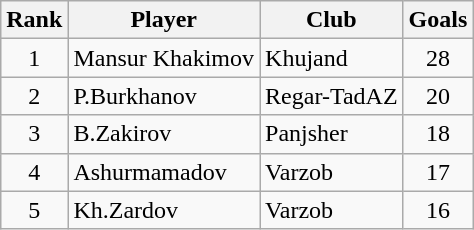<table class="wikitable" style="text-align:center">
<tr>
<th>Rank</th>
<th>Player</th>
<th>Club</th>
<th>Goals</th>
</tr>
<tr>
<td>1</td>
<td align="left"> Mansur Khakimov</td>
<td align="left">Khujand</td>
<td>28</td>
</tr>
<tr>
<td>2</td>
<td align="left"> P.Burkhanov</td>
<td align="left">Regar-TadAZ</td>
<td>20</td>
</tr>
<tr>
<td>3</td>
<td align="left"> B.Zakirov</td>
<td align="left">Panjsher</td>
<td>18</td>
</tr>
<tr>
<td>4</td>
<td align="left"> Ashurmamadov</td>
<td align="left">Varzob</td>
<td>17</td>
</tr>
<tr>
<td>5</td>
<td align="left"> Kh.Zardov</td>
<td align="left">Varzob</td>
<td>16</td>
</tr>
</table>
